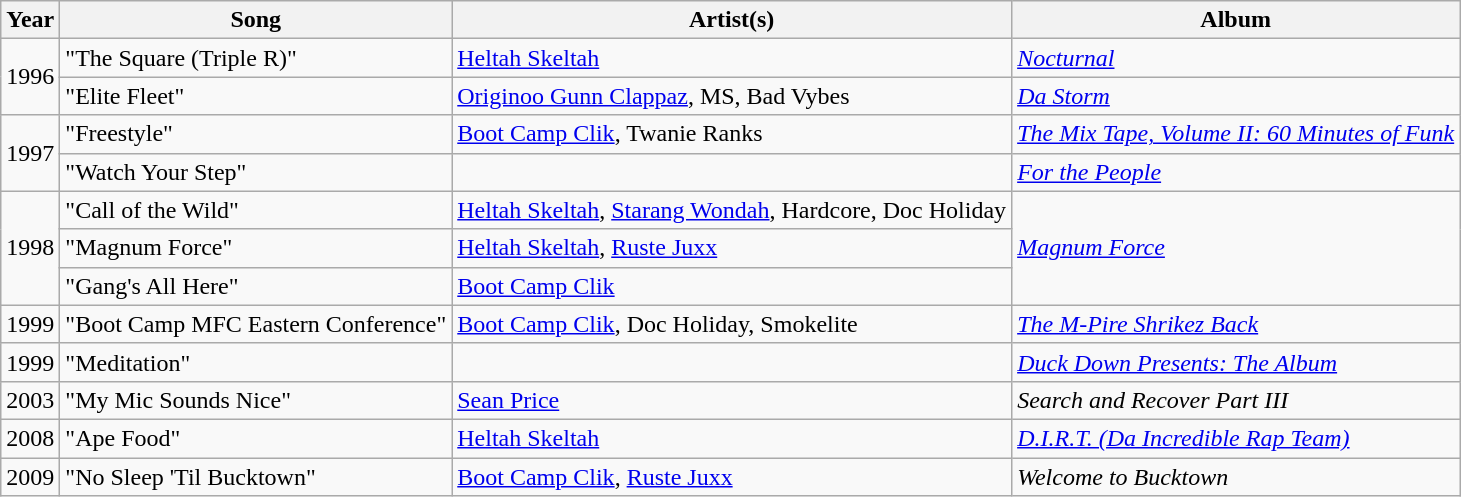<table class="wikitable">
<tr>
<th>Year</th>
<th>Song</th>
<th>Artist(s)</th>
<th>Album</th>
</tr>
<tr>
<td rowspan="2">1996</td>
<td>"The Square (Triple R)"</td>
<td><a href='#'>Heltah Skeltah</a></td>
<td><em><a href='#'>Nocturnal</a></em></td>
</tr>
<tr>
<td>"Elite Fleet"</td>
<td><a href='#'>Originoo Gunn Clappaz</a>, MS, Bad Vybes</td>
<td><em><a href='#'>Da Storm</a></em></td>
</tr>
<tr>
<td rowspan="2">1997</td>
<td>"Freestyle"</td>
<td><a href='#'>Boot Camp Clik</a>, Twanie Ranks</td>
<td><em><a href='#'>The Mix Tape, Volume II: 60 Minutes of Funk</a></em></td>
</tr>
<tr>
<td>"Watch Your Step"</td>
<td></td>
<td><em><a href='#'>For the People</a></em></td>
</tr>
<tr>
<td rowspan="3">1998</td>
<td>"Call of the Wild"</td>
<td><a href='#'>Heltah Skeltah</a>, <a href='#'>Starang Wondah</a>, Hardcore, Doc Holiday</td>
<td rowspan="3"><em><a href='#'>Magnum Force</a></em></td>
</tr>
<tr>
<td>"Magnum Force"</td>
<td><a href='#'>Heltah Skeltah</a>, <a href='#'>Ruste Juxx</a></td>
</tr>
<tr>
<td>"Gang's All Here"</td>
<td><a href='#'>Boot Camp Clik</a></td>
</tr>
<tr>
<td>1999</td>
<td>"Boot Camp MFC Eastern Conference"</td>
<td><a href='#'>Boot Camp Clik</a>, Doc Holiday, Smokelite</td>
<td><em><a href='#'>The M-Pire Shrikez Back</a></em></td>
</tr>
<tr>
<td>1999</td>
<td>"Meditation"</td>
<td></td>
<td><em><a href='#'>Duck Down Presents: The Album</a></em></td>
</tr>
<tr>
<td>2003</td>
<td>"My Mic Sounds Nice"</td>
<td><a href='#'>Sean Price</a></td>
<td><em>Search and Recover Part III</em></td>
</tr>
<tr>
<td>2008</td>
<td>"Ape Food"</td>
<td><a href='#'>Heltah Skeltah</a></td>
<td><em><a href='#'>D.I.R.T. (Da Incredible Rap Team)</a></em></td>
</tr>
<tr>
<td>2009</td>
<td>"No Sleep 'Til Bucktown"</td>
<td><a href='#'>Boot Camp Clik</a>, <a href='#'>Ruste Juxx</a></td>
<td><em>Welcome to Bucktown</em></td>
</tr>
</table>
